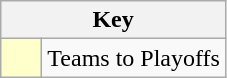<table class="wikitable" style="text-align: center;">
<tr>
<th colspan=2>Key</th>
</tr>
<tr>
<td style="background:#ffffcc; width:20px;"></td>
<td align=left>Teams to Playoffs</td>
</tr>
</table>
